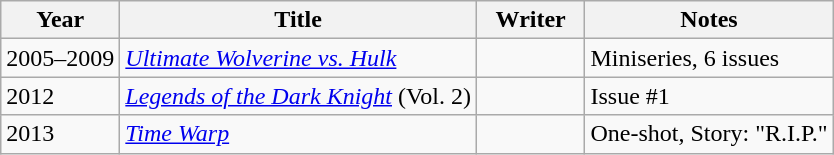<table class="wikitable">
<tr>
<th>Year</th>
<th>Title</th>
<th width="65">Writer</th>
<th>Notes</th>
</tr>
<tr>
<td>2005–2009</td>
<td><em><a href='#'>Ultimate Wolverine vs. Hulk</a></em></td>
<td></td>
<td>Miniseries, 6 issues</td>
</tr>
<tr>
<td>2012</td>
<td><em><a href='#'>Legends of the Dark Knight</a></em> (Vol. 2)</td>
<td></td>
<td>Issue #1</td>
</tr>
<tr>
<td>2013</td>
<td><em><a href='#'>Time Warp</a></em></td>
<td></td>
<td>One-shot, Story: "R.I.P."</td>
</tr>
</table>
